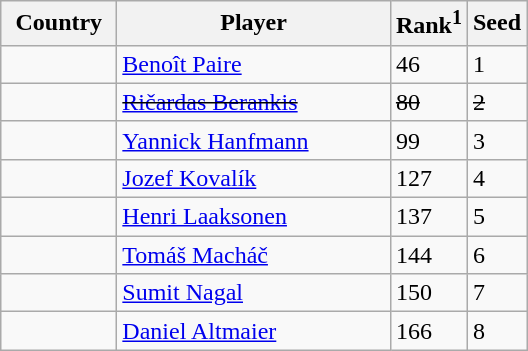<table class="sortable wikitable">
<tr>
<th width="70">Country</th>
<th width="175">Player</th>
<th>Rank<sup>1</sup></th>
<th>Seed</th>
</tr>
<tr>
<td></td>
<td><a href='#'>Benoît Paire</a></td>
<td>46</td>
<td>1</td>
</tr>
<tr>
<td><s></s></td>
<td><s><a href='#'>Ričardas Berankis</a></s></td>
<td><s>80</s></td>
<td><s>2</s></td>
</tr>
<tr>
<td></td>
<td><a href='#'>Yannick Hanfmann</a></td>
<td>99</td>
<td>3</td>
</tr>
<tr>
<td></td>
<td><a href='#'>Jozef Kovalík</a></td>
<td>127</td>
<td>4</td>
</tr>
<tr>
<td></td>
<td><a href='#'>Henri Laaksonen</a></td>
<td>137</td>
<td>5</td>
</tr>
<tr>
<td></td>
<td><a href='#'>Tomáš Macháč</a></td>
<td>144</td>
<td>6</td>
</tr>
<tr>
<td></td>
<td><a href='#'>Sumit Nagal</a></td>
<td>150</td>
<td>7</td>
</tr>
<tr>
<td></td>
<td><a href='#'>Daniel Altmaier</a></td>
<td>166</td>
<td>8</td>
</tr>
</table>
